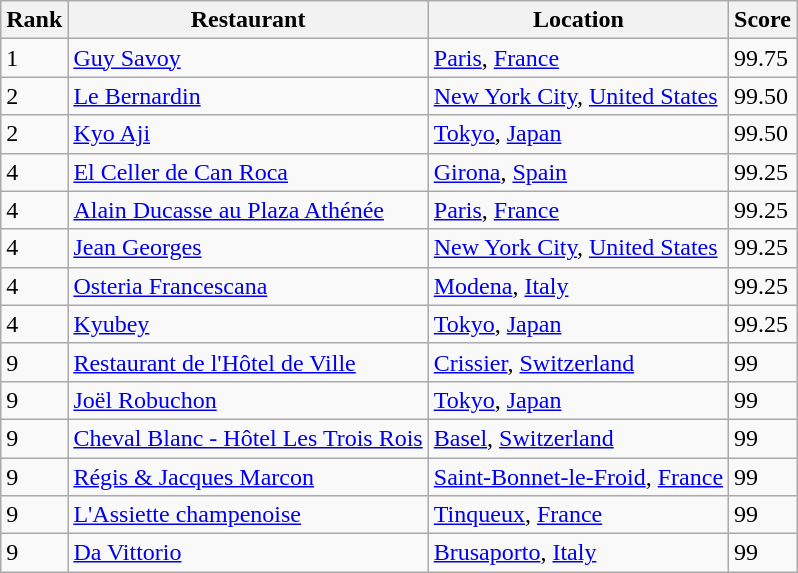<table class="wikitable" style="text-align: left;">
<tr>
<th>Rank</th>
<th>Restaurant</th>
<th>Location</th>
<th>Score</th>
</tr>
<tr>
<td>1</td>
<td><a href='#'>Guy Savoy</a></td>
<td> <a href='#'>Paris</a>, <a href='#'>France</a></td>
<td>99.75</td>
</tr>
<tr>
<td>2</td>
<td><a href='#'>Le Bernardin</a></td>
<td> <a href='#'>New York City</a>, <a href='#'>United States</a></td>
<td>99.50</td>
</tr>
<tr>
<td>2</td>
<td><a href='#'>Kyo Aji</a></td>
<td> <a href='#'>Tokyo</a>, <a href='#'>Japan</a></td>
<td>99.50</td>
</tr>
<tr>
<td>4</td>
<td><a href='#'>El Celler de Can Roca</a></td>
<td> <a href='#'>Girona</a>, <a href='#'>Spain</a></td>
<td>99.25</td>
</tr>
<tr>
<td>4</td>
<td><a href='#'>Alain Ducasse au Plaza Athénée</a></td>
<td> <a href='#'>Paris</a>, <a href='#'>France</a></td>
<td>99.25</td>
</tr>
<tr>
<td>4</td>
<td><a href='#'>Jean Georges</a></td>
<td> <a href='#'>New York City</a>, <a href='#'>United States</a></td>
<td>99.25</td>
</tr>
<tr>
<td>4</td>
<td><a href='#'>Osteria Francescana</a></td>
<td> <a href='#'>Modena</a>, <a href='#'>Italy</a></td>
<td>99.25</td>
</tr>
<tr>
<td>4</td>
<td><a href='#'>Kyubey</a></td>
<td> <a href='#'>Tokyo</a>, <a href='#'>Japan</a></td>
<td>99.25</td>
</tr>
<tr>
<td>9</td>
<td><a href='#'>Restaurant de l'Hôtel de Ville</a></td>
<td> <a href='#'>Crissier</a>, <a href='#'>Switzerland</a></td>
<td>99</td>
</tr>
<tr>
<td>9</td>
<td><a href='#'>Joël Robuchon</a></td>
<td> <a href='#'>Tokyo</a>, <a href='#'>Japan</a></td>
<td>99</td>
</tr>
<tr>
<td>9</td>
<td><a href='#'>Cheval Blanc - Hôtel Les Trois Rois</a></td>
<td> <a href='#'>Basel</a>, <a href='#'>Switzerland</a></td>
<td>99</td>
</tr>
<tr>
<td>9</td>
<td><a href='#'>Régis & Jacques Marcon</a></td>
<td> <a href='#'>Saint-Bonnet-le-Froid</a>, <a href='#'>France</a></td>
<td>99</td>
</tr>
<tr>
<td>9</td>
<td><a href='#'>L'Assiette champenoise</a></td>
<td> <a href='#'>Tinqueux</a>, <a href='#'>France</a></td>
<td>99</td>
</tr>
<tr>
<td>9</td>
<td><a href='#'>Da Vittorio</a></td>
<td> <a href='#'>Brusaporto</a>, <a href='#'>Italy</a></td>
<td>99</td>
</tr>
</table>
